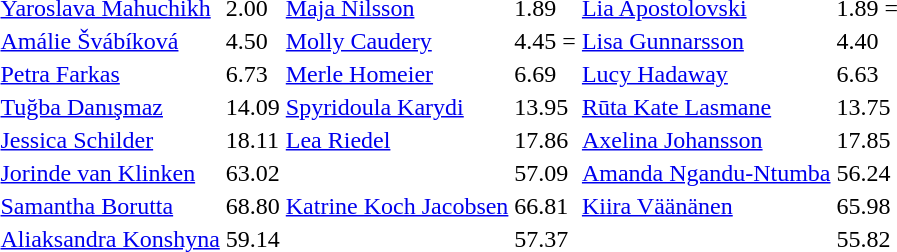<table>
<tr>
<td></td>
<td><a href='#'>Yaroslava Mahuchikh</a><br></td>
<td>2.00 </td>
<td><a href='#'>Maja Nilsson</a><br></td>
<td>1.89</td>
<td><a href='#'>Lia Apostolovski</a><br></td>
<td>1.89 =</td>
</tr>
<tr>
<td></td>
<td><a href='#'>Amálie Švábíková</a><br></td>
<td>4.50 </td>
<td><a href='#'>Molly Caudery</a><br></td>
<td>4.45 =</td>
<td><a href='#'>Lisa Gunnarsson</a><br></td>
<td>4.40</td>
</tr>
<tr>
<td></td>
<td><a href='#'>Petra Farkas</a><br></td>
<td>6.73 </td>
<td><a href='#'>Merle Homeier</a><br></td>
<td>6.69 </td>
<td><a href='#'>Lucy Hadaway</a><br></td>
<td>6.63 </td>
</tr>
<tr>
<td></td>
<td><a href='#'>Tuğba Danışmaz</a><br></td>
<td>14.09 </td>
<td><a href='#'>Spyridoula Karydi</a><br></td>
<td>13.95</td>
<td><a href='#'>Rūta Kate Lasmane</a><br></td>
<td>13.75</td>
</tr>
<tr>
<td></td>
<td><a href='#'>Jessica Schilder</a><br></td>
<td>18.11</td>
<td><a href='#'>Lea Riedel</a><br></td>
<td>17.86 </td>
<td><a href='#'>Axelina Johansson</a><br></td>
<td>17.85</td>
</tr>
<tr>
<td></td>
<td><a href='#'>Jorinde van Klinken</a><br></td>
<td>63.02</td>
<td><br></td>
<td>57.09 </td>
<td><a href='#'>Amanda Ngandu-Ntumba</a><br></td>
<td>56.24</td>
</tr>
<tr>
<td></td>
<td><a href='#'>Samantha Borutta</a><br></td>
<td>68.80</td>
<td><a href='#'>Katrine Koch Jacobsen</a><br></td>
<td>66.81</td>
<td><a href='#'>Kiira Väänänen</a><br></td>
<td>65.98 </td>
</tr>
<tr>
<td></td>
<td><a href='#'>Aliaksandra Konshyna</a><br></td>
<td>59.14 </td>
<td><br></td>
<td>57.37</td>
<td><br></td>
<td>55.82</td>
</tr>
</table>
